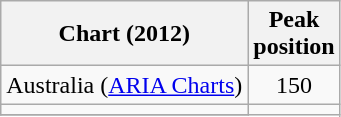<table class="wikitable sortable plainrowheaders">
<tr>
<th scope="col">Chart (2012)</th>
<th scope="col">Peak<br>position</th>
</tr>
<tr>
<td>Australia (<a href='#'>ARIA Charts</a>)</td>
<td style="text-align:center;">150</td>
</tr>
<tr>
<td></td>
</tr>
<tr>
</tr>
</table>
